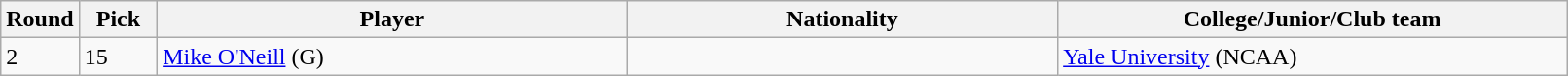<table class="wikitable">
<tr>
<th bgcolor="#DDDDFF" width="5%">Round</th>
<th bgcolor="#DDDDFF" width="5%">Pick</th>
<th bgcolor="#DDDDFF" width="30%">Player</th>
<th bgcolor="#DDDDFF" width="27.5%">Nationality</th>
<th bgcolor="#DDDDFF" width="32.5%">College/Junior/Club team</th>
</tr>
<tr>
<td>2</td>
<td>15</td>
<td><a href='#'>Mike O'Neill</a> (G)</td>
<td></td>
<td><a href='#'>Yale University</a> (NCAA)</td>
</tr>
</table>
